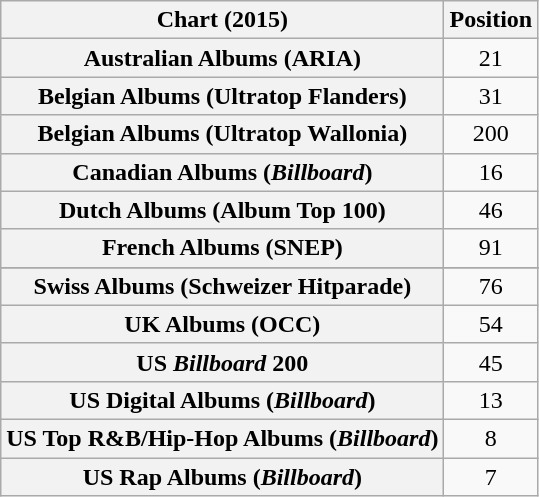<table class="wikitable sortable plainrowheaders" style="text-align:center">
<tr>
<th scope="col">Chart (2015)</th>
<th scope="col">Position</th>
</tr>
<tr>
<th scope="row">Australian Albums (ARIA)</th>
<td>21</td>
</tr>
<tr>
<th scope="row">Belgian Albums (Ultratop Flanders)</th>
<td>31</td>
</tr>
<tr>
<th scope="row">Belgian Albums (Ultratop Wallonia)</th>
<td>200</td>
</tr>
<tr>
<th scope="row">Canadian Albums (<em>Billboard</em>)</th>
<td>16</td>
</tr>
<tr>
<th scope="row">Dutch Albums (Album Top 100)</th>
<td>46</td>
</tr>
<tr>
<th scope="row">French Albums (SNEP)</th>
<td>91</td>
</tr>
<tr>
</tr>
<tr>
<th scope="row">Swiss Albums (Schweizer Hitparade)</th>
<td>76</td>
</tr>
<tr>
<th scope="row">UK Albums (OCC)</th>
<td>54</td>
</tr>
<tr>
<th scope="row">US <em>Billboard</em> 200</th>
<td>45</td>
</tr>
<tr>
<th scope="row">US Digital Albums (<em>Billboard</em>)</th>
<td>13</td>
</tr>
<tr>
<th scope="row">US Top R&B/Hip-Hop Albums (<em>Billboard</em>)</th>
<td>8</td>
</tr>
<tr>
<th scope="row">US Rap Albums (<em>Billboard</em>)</th>
<td>7</td>
</tr>
</table>
